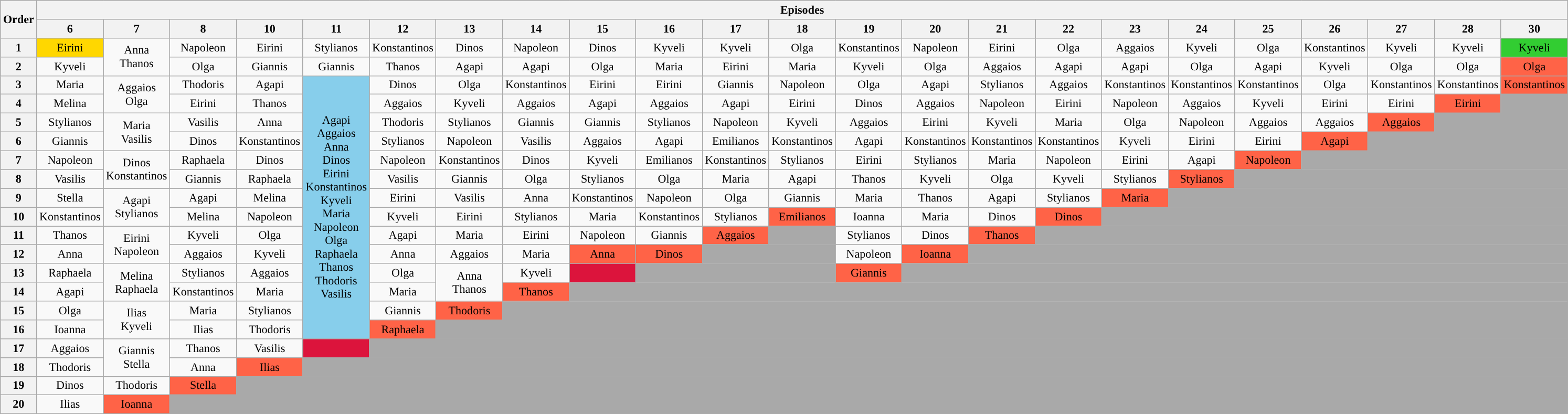<table class="wikitable" style="text-align:center; font-size:92%;">
<tr>
<th rowspan=2>Order</th>
<th colspan=30>Episodes</th>
</tr>
<tr>
<th>6</th>
<th>7</th>
<th>8</th>
<th>10</th>
<th>11</th>
<th>12</th>
<th>13</th>
<th>14</th>
<th>15</th>
<th>16 </th>
<th>17</th>
<th>18</th>
<th>19 </th>
<th>20</th>
<th>21</th>
<th>22</th>
<th>23</th>
<th>24</th>
<th>25</th>
<th>26</th>
<th>27</th>
<th>28</th>
<th>30</th>
</tr>
<tr>
<th>1</th>
<td style="background:gold">Eirini</td>
<td rowspan="2">Anna<br>Thanos</td>
<td>Napoleon</td>
<td>Eirini</td>
<td>Stylianos</td>
<td>Konstantinos</td>
<td>Dinos</td>
<td>Napoleon</td>
<td>Dinos</td>
<td>Kyveli</td>
<td>Kyveli</td>
<td>Olga</td>
<td>Konstantinos</td>
<td>Napoleon</td>
<td>Eirini</td>
<td>Olga</td>
<td>Aggaios</td>
<td>Kyveli</td>
<td>Olga</td>
<td>Konstantinos</td>
<td>Kyveli</td>
<td>Kyveli</td>
<td bgcolor="limegreen">Kyveli</td>
</tr>
<tr>
<th>2</th>
<td>Kyveli</td>
<td>Olga</td>
<td>Giannis</td>
<td>Giannis</td>
<td>Thanos</td>
<td>Agapi</td>
<td>Agapi</td>
<td>Olga</td>
<td>Maria</td>
<td>Eirini</td>
<td>Maria</td>
<td>Kyveli</td>
<td>Olga</td>
<td>Aggaios</td>
<td>Agapi</td>
<td>Agapi</td>
<td>Olga</td>
<td>Agapi</td>
<td>Kyveli</td>
<td>Olga</td>
<td>Olga</td>
<td bgcolor="tomato">Olga</td>
</tr>
<tr>
<th>3</th>
<td>Maria</td>
<td rowspan="2">Aggaios<br>Olga</td>
<td>Thodoris</td>
<td>Agapi</td>
<td rowspan="14" bgcolor="skyblue">Agapi<br>Aggaios<br>Anna<br>Dinos<br>Eirini<br>Konstantinos<br>Kyveli<br>Maria<br>Napoleon<br>Olga<br>Raphaela<br>Thanos<br>Thodoris<br>Vasilis</td>
<td>Dinos</td>
<td>Olga</td>
<td>Konstantinos</td>
<td>Eirini</td>
<td>Eirini</td>
<td>Giannis</td>
<td>Napoleon</td>
<td>Olga</td>
<td>Agapi</td>
<td>Stylianos</td>
<td>Aggaios</td>
<td>Konstantinos</td>
<td>Konstantinos</td>
<td>Konstantinos</td>
<td>Olga</td>
<td>Konstantinos</td>
<td>Konstantinos</td>
<td bgcolor="tomato">Konstantinos</td>
</tr>
<tr>
<th>4</th>
<td>Melina</td>
<td>Eirini</td>
<td>Thanos</td>
<td>Aggaios</td>
<td>Kyveli</td>
<td>Aggaios</td>
<td>Agapi</td>
<td>Aggaios</td>
<td>Agapi</td>
<td>Eirini</td>
<td>Dinos</td>
<td>Aggaios</td>
<td>Napoleon</td>
<td>Eirini</td>
<td>Napoleon</td>
<td>Aggaios</td>
<td>Kyveli</td>
<td>Eirini</td>
<td>Eirini</td>
<td bgcolor="tomato">Eirini</td>
<td colspan="15" bgcolor="darkgray"></td>
</tr>
<tr>
<th>5</th>
<td>Stylianos</td>
<td rowspan="2">Maria<br>Vasilis</td>
<td>Vasilis</td>
<td>Anna</td>
<td>Thodoris</td>
<td>Stylianos</td>
<td>Giannis</td>
<td>Giannis</td>
<td>Stylianos</td>
<td>Napoleon</td>
<td>Kyveli</td>
<td>Aggaios</td>
<td>Eirini</td>
<td>Kyveli</td>
<td>Maria</td>
<td>Olga</td>
<td>Napoleon</td>
<td>Aggaios</td>
<td>Aggaios</td>
<td bgcolor="tomato">Aggaios</td>
<td colspan="15" bgcolor="darkgray"></td>
</tr>
<tr>
<th>6</th>
<td>Giannis</td>
<td>Dinos</td>
<td>Konstantinos</td>
<td>Stylianos</td>
<td>Napoleon</td>
<td>Vasilis</td>
<td>Aggaios</td>
<td>Agapi</td>
<td>Emilianos</td>
<td>Konstantinos</td>
<td>Agapi</td>
<td>Konstantinos</td>
<td>Konstantinos</td>
<td>Konstantinos</td>
<td>Kyveli</td>
<td>Eirini</td>
<td>Eirini</td>
<td bgcolor="tomato">Agapi</td>
<td colspan="16" bgcolor="darkgray"></td>
</tr>
<tr>
<th>7</th>
<td>Napoleon</td>
<td rowspan="2">Dinos<br>Konstantinos</td>
<td>Raphaela</td>
<td>Dinos</td>
<td>Napoleon</td>
<td>Konstantinos</td>
<td>Dinos</td>
<td>Kyveli</td>
<td>Emilianos</td>
<td>Konstantinos</td>
<td>Stylianos</td>
<td>Eirini</td>
<td>Stylianos</td>
<td>Maria</td>
<td>Napoleon</td>
<td>Eirini</td>
<td>Agapi</td>
<td bgcolor="tomato">Napoleon</td>
<td colspan="17" bgcolor="darkgray"></td>
</tr>
<tr>
<th>8</th>
<td>Vasilis</td>
<td>Giannis</td>
<td>Raphaela</td>
<td>Vasilis</td>
<td>Giannis</td>
<td>Olga</td>
<td>Stylianos</td>
<td>Olga</td>
<td>Maria</td>
<td>Agapi</td>
<td>Thanos</td>
<td>Kyveli</td>
<td>Olga</td>
<td>Kyveli</td>
<td>Stylianos</td>
<td bgcolor="tomato">Stylianos</td>
<td colspan="18" bgcolor="darkgray"></td>
</tr>
<tr>
<th>9</th>
<td>Stella</td>
<td rowspan="2">Agapi<br>Stylianos</td>
<td>Agapi</td>
<td>Melina</td>
<td>Eirini</td>
<td>Vasilis</td>
<td>Anna</td>
<td>Konstantinos</td>
<td>Napoleon</td>
<td>Olga</td>
<td>Giannis</td>
<td>Maria</td>
<td>Thanos</td>
<td>Agapi</td>
<td>Stylianos</td>
<td bgcolor="tomato">Maria</td>
<td colspan="19" bgcolor="darkgray"></td>
</tr>
<tr>
<th>10</th>
<td>Konstantinos</td>
<td>Melina</td>
<td>Napoleon</td>
<td>Kyveli</td>
<td>Eirini</td>
<td>Stylianos</td>
<td>Maria</td>
<td>Konstantinos</td>
<td>Stylianos</td>
<td bgcolor="tomato">Emilianos</td>
<td>Ioanna</td>
<td>Maria</td>
<td>Dinos</td>
<td bgcolor="tomato">Dinos</td>
<td colspan="20" bgcolor="darkgray"></td>
</tr>
<tr>
<th>11</th>
<td>Thanos</td>
<td rowspan="2">Eirini<br> Napoleon</td>
<td>Kyveli</td>
<td>Olga</td>
<td>Agapi</td>
<td>Maria</td>
<td>Eirini</td>
<td>Napoleon</td>
<td>Giannis</td>
<td bgcolor="tomato">Aggaios</td>
<td colspan="1" bgcolor="darkgray"></td>
<td>Stylianos</td>
<td>Dinos</td>
<td bgcolor="tomato">Thanos</td>
<td colspan="21" bgcolor="darkgray"></td>
</tr>
<tr>
<th>12</th>
<td>Anna</td>
<td>Aggaios</td>
<td>Kyveli</td>
<td>Anna</td>
<td>Aggaios</td>
<td>Maria</td>
<td bgcolor="tomato">Anna</td>
<td bgcolor="tomato">Dinos</td>
<td colspan="2" bgcolor="darkgray"></td>
<td>Napoleon</td>
<td bgcolor="tomato">Ioanna</td>
<td colspan="22" bgcolor="darkgray"></td>
</tr>
<tr>
<th>13</th>
<td>Raphaela</td>
<td rowspan="2">Melina<br>Raphaela</td>
<td>Stylianos</td>
<td>Aggaios</td>
<td>Olga</td>
<td rowspan="2">Anna<br>Thanos</td>
<td>Kyveli</td>
<td bgcolor="crimson"></td>
<td colspan="3" bgcolor="darkgrey"></td>
<td bgcolor="tomato">Giannis</td>
<td colspan="23" bgcolor="darkgray"></td>
</tr>
<tr>
<th>14</th>
<td>Agapi</td>
<td>Konstantinos</td>
<td>Maria</td>
<td>Maria</td>
<td bgcolor="tomato">Thanos</td>
<td colspan="24" bgcolor="darkgray"></td>
</tr>
<tr>
<th>15</th>
<td>Olga</td>
<td rowspan="2">Ilias<br>Kyveli</td>
<td>Maria</td>
<td>Stylianos</td>
<td>Giannis</td>
<td bgcolor="tomato">Thodoris</td>
<td colspan="25" bgcolor="darkgray"></td>
</tr>
<tr>
<th>16</th>
<td>Ioanna</td>
<td>Ilias</td>
<td>Thodoris</td>
<td bgcolor="tomato">Raphaela</td>
<td colspan="26" bgcolor="darkgray"></td>
</tr>
<tr>
<th>17</th>
<td>Aggaios</td>
<td rowspan="2">Giannis<br>Stella</td>
<td>Thanos</td>
<td>Vasilis</td>
<td bgcolor="crimson"></td>
<td colspan="27" bgcolor="darkgray"></td>
</tr>
<tr>
<th>18</th>
<td>Thodoris</td>
<td>Anna</td>
<td bgcolor="tomato">Ilias</td>
<td colspan="28" bgcolor="darkgray"></td>
</tr>
<tr>
<th>19</th>
<td>Dinos</td>
<td>Thodoris</td>
<td bgcolor="tomato">Stella</td>
<td colspan="29" bgcolor="darkgray"></td>
</tr>
<tr>
<th>20</th>
<td>Ilias</td>
<td bgcolor="tomato">Ioanna</td>
<td colspan="30" bgcolor="darkgray"></td>
</tr>
</table>
